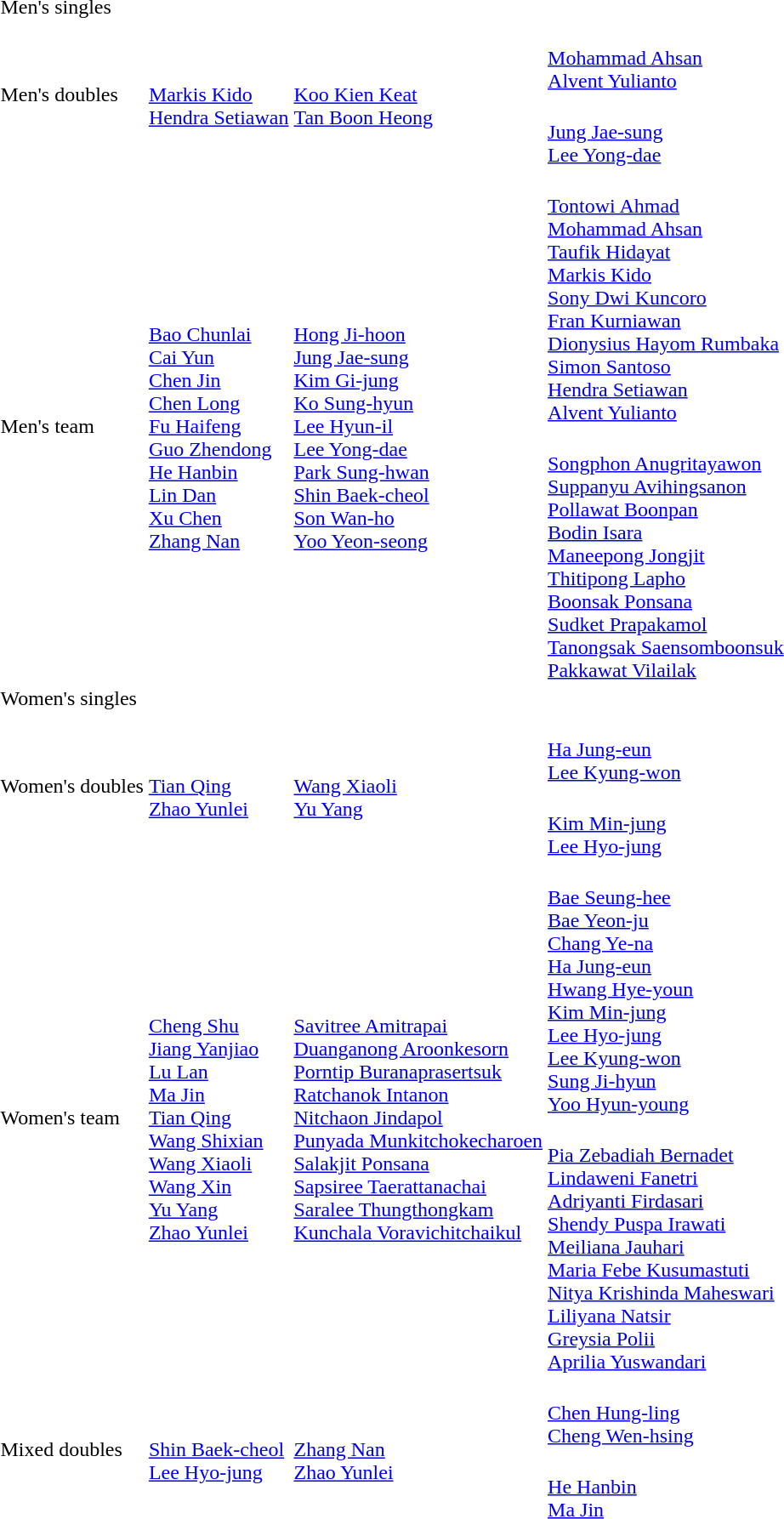<table>
<tr>
<td rowspan=2>Men's singles<br></td>
<td rowspan=2></td>
<td rowspan=2></td>
<td></td>
</tr>
<tr>
<td></td>
</tr>
<tr>
<td rowspan=2>Men's doubles<br></td>
<td rowspan=2><br><a href='#'>Markis Kido</a><br><a href='#'>Hendra Setiawan</a></td>
<td rowspan=2><br><a href='#'>Koo Kien Keat</a><br><a href='#'>Tan Boon Heong</a></td>
<td><br><a href='#'>Mohammad Ahsan</a><br><a href='#'>Alvent Yulianto</a></td>
</tr>
<tr>
<td><br><a href='#'>Jung Jae-sung</a><br><a href='#'>Lee Yong-dae</a></td>
</tr>
<tr>
<td rowspan=2>Men's team<br></td>
<td rowspan=2><br><a href='#'>Bao Chunlai</a><br><a href='#'>Cai Yun</a><br><a href='#'>Chen Jin</a><br><a href='#'>Chen Long</a><br><a href='#'>Fu Haifeng</a><br><a href='#'>Guo Zhendong</a><br><a href='#'>He Hanbin</a><br><a href='#'>Lin Dan</a><br><a href='#'>Xu Chen</a><br><a href='#'>Zhang Nan</a></td>
<td rowspan=2><br><a href='#'>Hong Ji-hoon</a><br><a href='#'>Jung Jae-sung</a><br><a href='#'>Kim Gi-jung</a><br><a href='#'>Ko Sung-hyun</a><br><a href='#'>Lee Hyun-il</a><br><a href='#'>Lee Yong-dae</a><br><a href='#'>Park Sung-hwan</a><br><a href='#'>Shin Baek-cheol</a><br><a href='#'>Son Wan-ho</a><br><a href='#'>Yoo Yeon-seong</a></td>
<td><br><a href='#'>Tontowi Ahmad</a><br><a href='#'>Mohammad Ahsan</a><br><a href='#'>Taufik Hidayat</a><br><a href='#'>Markis Kido</a><br><a href='#'>Sony Dwi Kuncoro</a><br><a href='#'>Fran Kurniawan</a><br><a href='#'>Dionysius Hayom Rumbaka</a><br><a href='#'>Simon Santoso</a><br><a href='#'>Hendra Setiawan</a><br><a href='#'>Alvent Yulianto</a></td>
</tr>
<tr>
<td><br><a href='#'>Songphon Anugritayawon</a><br><a href='#'>Suppanyu Avihingsanon</a><br><a href='#'>Pollawat Boonpan</a><br><a href='#'>Bodin Isara</a><br><a href='#'>Maneepong Jongjit</a><br><a href='#'>Thitipong Lapho</a><br><a href='#'>Boonsak Ponsana</a><br><a href='#'>Sudket Prapakamol</a><br><a href='#'>Tanongsak Saensomboonsuk</a><br><a href='#'>Pakkawat Vilailak</a></td>
</tr>
<tr>
<td rowspan=2>Women's singles<br></td>
<td rowspan=2></td>
<td rowspan=2></td>
<td></td>
</tr>
<tr>
<td></td>
</tr>
<tr>
<td rowspan=2>Women's doubles<br></td>
<td rowspan=2><br><a href='#'>Tian Qing</a><br><a href='#'>Zhao Yunlei</a></td>
<td rowspan=2><br><a href='#'>Wang Xiaoli</a><br><a href='#'>Yu Yang</a></td>
<td><br><a href='#'>Ha Jung-eun</a><br><a href='#'>Lee Kyung-won</a></td>
</tr>
<tr>
<td><br><a href='#'>Kim Min-jung</a><br><a href='#'>Lee Hyo-jung</a></td>
</tr>
<tr>
<td rowspan=2>Women's team<br></td>
<td rowspan=2><br><a href='#'>Cheng Shu</a><br><a href='#'>Jiang Yanjiao</a><br><a href='#'>Lu Lan</a><br><a href='#'>Ma Jin</a><br><a href='#'>Tian Qing</a><br><a href='#'>Wang Shixian</a><br><a href='#'>Wang Xiaoli</a><br><a href='#'>Wang Xin</a><br><a href='#'>Yu Yang</a><br><a href='#'>Zhao Yunlei</a></td>
<td rowspan=2><br><a href='#'>Savitree Amitrapai</a><br><a href='#'>Duanganong Aroonkesorn</a><br><a href='#'>Porntip Buranaprasertsuk</a><br><a href='#'>Ratchanok Intanon</a><br><a href='#'>Nitchaon Jindapol</a><br><a href='#'>Punyada Munkitchokecharoen</a><br><a href='#'>Salakjit Ponsana</a><br><a href='#'>Sapsiree Taerattanachai</a><br><a href='#'>Saralee Thungthongkam</a><br><a href='#'>Kunchala Voravichitchaikul</a></td>
<td><br><a href='#'>Bae Seung-hee</a><br><a href='#'>Bae Yeon-ju</a><br><a href='#'>Chang Ye-na</a><br><a href='#'>Ha Jung-eun</a><br><a href='#'>Hwang Hye-youn</a><br><a href='#'>Kim Min-jung</a><br><a href='#'>Lee Hyo-jung</a><br><a href='#'>Lee Kyung-won</a><br><a href='#'>Sung Ji-hyun</a><br><a href='#'>Yoo Hyun-young</a></td>
</tr>
<tr>
<td><br><a href='#'>Pia Zebadiah Bernadet</a><br><a href='#'>Lindaweni Fanetri</a><br><a href='#'>Adriyanti Firdasari</a><br><a href='#'>Shendy Puspa Irawati</a><br><a href='#'>Meiliana Jauhari</a><br><a href='#'>Maria Febe Kusumastuti</a><br><a href='#'>Nitya Krishinda Maheswari</a><br><a href='#'>Liliyana Natsir</a><br><a href='#'>Greysia Polii</a><br><a href='#'>Aprilia Yuswandari</a></td>
</tr>
<tr>
<td rowspan=2>Mixed doubles<br></td>
<td rowspan=2><br><a href='#'>Shin Baek-cheol</a><br><a href='#'>Lee Hyo-jung</a></td>
<td rowspan=2><br><a href='#'>Zhang Nan</a><br><a href='#'>Zhao Yunlei</a></td>
<td><br><a href='#'>Chen Hung-ling</a><br><a href='#'>Cheng Wen-hsing</a></td>
</tr>
<tr>
<td><br><a href='#'>He Hanbin</a><br><a href='#'>Ma Jin</a></td>
</tr>
</table>
